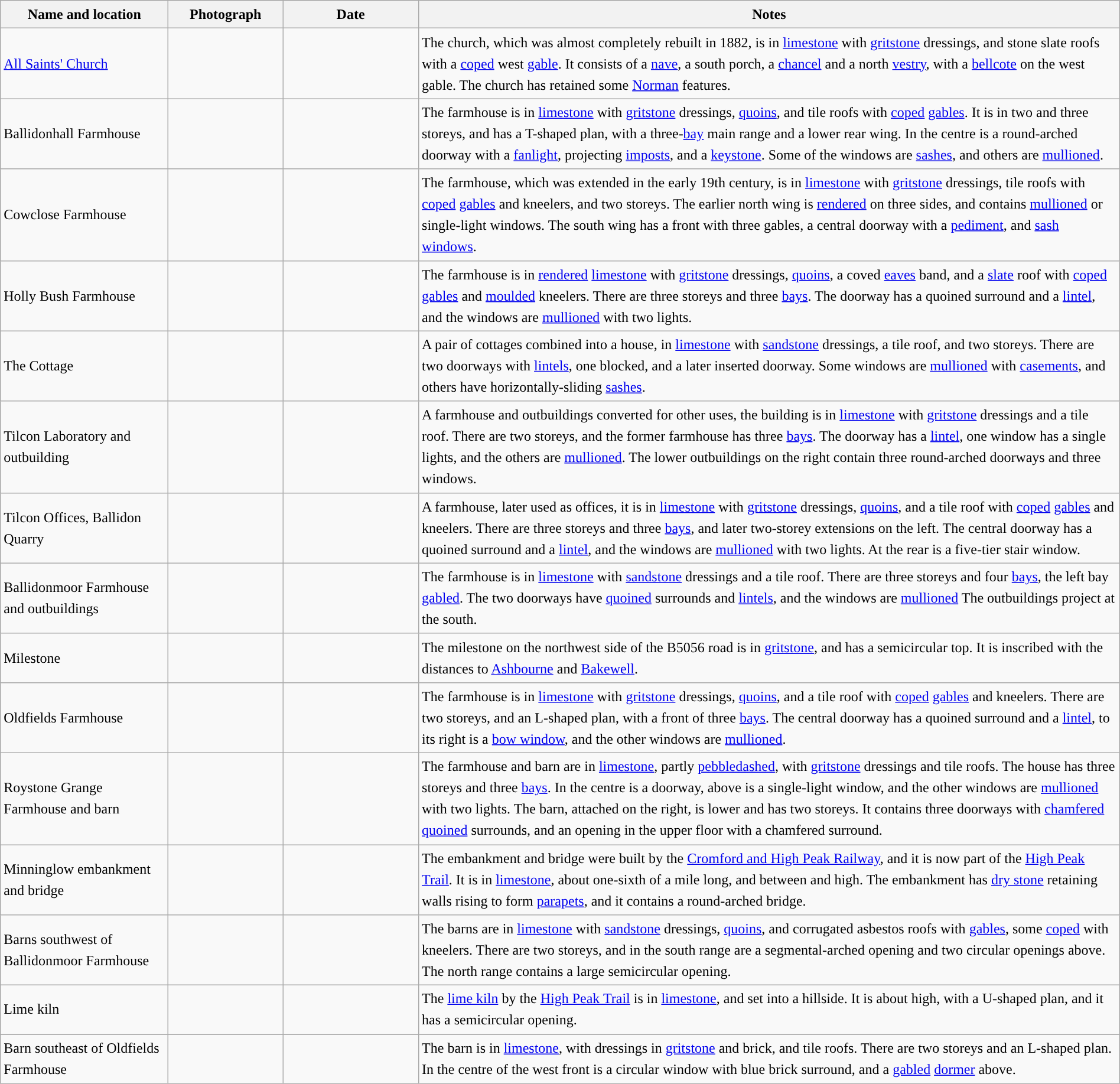<table class="wikitable sortable plainrowheaders" style="width:100%;border:0px;text-align:left;line-height:150%;">
<tr>
<th scope="col"  style="width:150px">Name and location</th>
<th scope="col"  style="width:100px" class="unsortable">Photograph</th>
<th scope="col"  style="width:120px">Date</th>
<th scope="col"  style="width:650px" class="unsortable">Notes</th>
</tr>
<tr>
<td><a href='#'>All Saints' Church</a><br><small></small></td>
<td></td>
<td align="center"></td>
<td>The church, which was almost completely rebuilt in 1882, is in <a href='#'>limestone</a> with <a href='#'>gritstone</a> dressings, and stone slate roofs with a <a href='#'>coped</a> west <a href='#'>gable</a>.  It consists of a <a href='#'>nave</a>, a south porch, a <a href='#'>chancel</a> and a north <a href='#'>vestry</a>, with a <a href='#'>bellcote</a> on the west gable.  The church has retained some <a href='#'>Norman</a> features.</td>
</tr>
<tr>
<td>Ballidonhall Farmhouse<br><small></small></td>
<td></td>
<td align="center"></td>
<td>The farmhouse is in <a href='#'>limestone</a> with <a href='#'>gritstone</a> dressings, <a href='#'>quoins</a>, and tile roofs with <a href='#'>coped</a> <a href='#'>gables</a>.  It is in two and three storeys, and has a T-shaped plan, with a three-<a href='#'>bay</a> main range and a lower rear wing.  In the centre is a round-arched doorway with a <a href='#'>fanlight</a>, projecting <a href='#'>imposts</a>, and a <a href='#'>keystone</a>.  Some of the windows are <a href='#'>sashes</a>, and others are <a href='#'>mullioned</a>.</td>
</tr>
<tr>
<td>Cowclose Farmhouse<br><small></small></td>
<td></td>
<td align="center"></td>
<td>The farmhouse, which was extended in the early 19th century, is in <a href='#'>limestone</a> with <a href='#'>gritstone</a> dressings, tile roofs with <a href='#'>coped</a> <a href='#'>gables</a> and kneelers, and two storeys.  The earlier north wing is <a href='#'>rendered</a> on three sides, and contains <a href='#'>mullioned</a> or single-light windows.  The south wing has a front with three gables, a central doorway with a <a href='#'>pediment</a>, and <a href='#'>sash windows</a>.</td>
</tr>
<tr>
<td>Holly Bush Farmhouse<br><small></small></td>
<td></td>
<td align="center"></td>
<td>The farmhouse is in <a href='#'>rendered</a> <a href='#'>limestone</a> with <a href='#'>gritstone</a> dressings, <a href='#'>quoins</a>, a coved <a href='#'>eaves</a> band, and a <a href='#'>slate</a> roof with <a href='#'>coped</a> <a href='#'>gables</a> and <a href='#'>moulded</a> kneelers.  There are three storeys and three <a href='#'>bays</a>.  The doorway has a quoined surround and a <a href='#'>lintel</a>, and the windows are <a href='#'>mullioned</a> with two lights.</td>
</tr>
<tr>
<td>The Cottage<br><small></small></td>
<td></td>
<td align="center"></td>
<td>A pair of cottages combined into a house, in <a href='#'>limestone</a> with <a href='#'>sandstone</a> dressings, a tile roof, and two storeys.  There are two doorways with <a href='#'>lintels</a>, one blocked, and a later inserted doorway.  Some windows are <a href='#'>mullioned</a> with <a href='#'>casements</a>, and others have horizontally-sliding <a href='#'>sashes</a>.</td>
</tr>
<tr>
<td>Tilcon Laboratory and outbuilding<br><small></small></td>
<td></td>
<td align="center"></td>
<td>A farmhouse and outbuildings converted for other uses, the building is in <a href='#'>limestone</a> with <a href='#'>gritstone</a> dressings and a tile roof.  There are two storeys, and the former farmhouse has three <a href='#'>bays</a>.  The doorway has a <a href='#'>lintel</a>, one window has a single lights, and the others are <a href='#'>mullioned</a>.  The lower outbuildings on the right contain three round-arched doorways and three windows.</td>
</tr>
<tr>
<td>Tilcon Offices, Ballidon Quarry<br><small></small></td>
<td></td>
<td align="center"></td>
<td>A farmhouse, later used as offices, it is in <a href='#'>limestone</a> with <a href='#'>gritstone</a> dressings, <a href='#'>quoins</a>, and a tile roof with <a href='#'>coped</a> <a href='#'>gables</a> and kneelers.  There are three storeys and three <a href='#'>bays</a>, and later two-storey extensions on the left.  The central doorway has a quoined surround and a <a href='#'>lintel</a>, and the windows are <a href='#'>mullioned</a> with two lights.  At the rear is a five-tier stair window.</td>
</tr>
<tr>
<td>Ballidonmoor Farmhouse and outbuildings<br><small></small></td>
<td></td>
<td align="center"></td>
<td>The farmhouse is in <a href='#'>limestone</a> with <a href='#'>sandstone</a> dressings and a tile roof.  There are three storeys and four <a href='#'>bays</a>, the left bay <a href='#'>gabled</a>.  The two doorways have <a href='#'>quoined</a> surrounds and <a href='#'>lintels</a>, and the windows are <a href='#'>mullioned</a>  The outbuildings project at the south.</td>
</tr>
<tr>
<td>Milestone<br><small></small></td>
<td></td>
<td align="center"></td>
<td>The milestone on the northwest side of the B5056 road is in <a href='#'>gritstone</a>, and has a semicircular top.  It is inscribed with the distances to <a href='#'>Ashbourne</a> and <a href='#'>Bakewell</a>.</td>
</tr>
<tr>
<td>Oldfields Farmhouse<br><small></small></td>
<td></td>
<td align="center"></td>
<td>The farmhouse is in <a href='#'>limestone</a> with <a href='#'>gritstone</a> dressings, <a href='#'>quoins</a>, and a tile roof with <a href='#'>coped</a> <a href='#'>gables</a> and kneelers.  There are two storeys, and an L-shaped plan,  with a front of three <a href='#'>bays</a>.  The central doorway has a quoined surround and a <a href='#'>lintel</a>, to its right is a <a href='#'>bow window</a>, and the other windows are <a href='#'>mullioned</a>.</td>
</tr>
<tr>
<td>Roystone Grange Farmhouse and barn<br><small></small></td>
<td></td>
<td align="center"></td>
<td>The farmhouse and barn are in <a href='#'>limestone</a>, partly <a href='#'>pebbledashed</a>, with <a href='#'>gritstone</a> dressings and tile roofs.  The house has three storeys and three <a href='#'>bays</a>.  In the centre is a doorway, above is a single-light window, and the other windows are <a href='#'>mullioned</a> with two lights.  The barn, attached on the right, is lower and has two storeys.  It contains three doorways with <a href='#'>chamfered</a> <a href='#'>quoined</a> surrounds, and an opening in the upper floor with a chamfered surround.</td>
</tr>
<tr>
<td>Minninglow embankment and bridge<br><small></small></td>
<td></td>
<td align="center"></td>
<td>The embankment and bridge were built by the <a href='#'>Cromford and High Peak Railway</a>, and it is now part of the <a href='#'>High Peak Trail</a>.  It is in <a href='#'>limestone</a>, about one-sixth of a mile long, and between  and  high.  The embankment has <a href='#'>dry stone</a> retaining walls rising to form <a href='#'>parapets</a>, and it contains a round-arched bridge.</td>
</tr>
<tr>
<td>Barns southwest of Ballidonmoor Farmhouse<br><small></small></td>
<td></td>
<td align="center"></td>
<td>The barns are in <a href='#'>limestone</a> with <a href='#'>sandstone</a> dressings, <a href='#'>quoins</a>, and corrugated asbestos roofs with <a href='#'>gables</a>, some <a href='#'>coped</a> with kneelers.  There are two storeys, and in the south range are a segmental-arched opening and two circular openings above.  The north range contains a large semicircular opening.</td>
</tr>
<tr>
<td>Lime kiln<br><small></small></td>
<td></td>
<td align="center"></td>
<td>The <a href='#'>lime kiln</a> by the <a href='#'>High Peak Trail</a> is in <a href='#'>limestone</a>, and set into a hillside.  It is about  high, with a U-shaped plan, and it has a semicircular opening.</td>
</tr>
<tr>
<td>Barn southeast of Oldfields Farmhouse<br><small></small></td>
<td></td>
<td align="center"></td>
<td>The barn is in <a href='#'>limestone</a>, with dressings in <a href='#'>gritstone</a> and brick, and tile roofs.  There are two storeys and an L-shaped plan.  In the centre of the west front is a circular window with blue brick surround, and a <a href='#'>gabled</a> <a href='#'>dormer</a> above.</td>
</tr>
</table>
